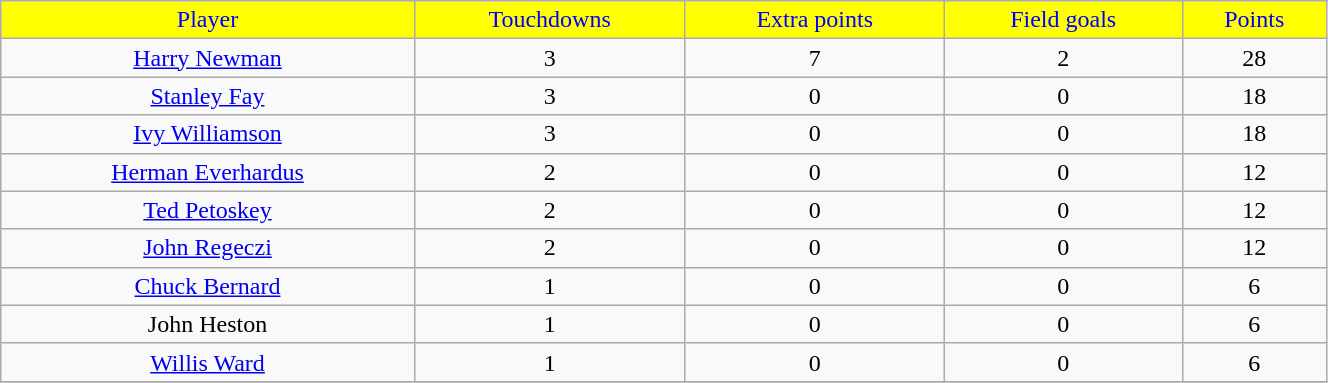<table class="wikitable" width="70%">
<tr align="center"  style="background:yellow;color:blue;">
<td>Player</td>
<td>Touchdowns</td>
<td>Extra points</td>
<td>Field goals</td>
<td>Points</td>
</tr>
<tr align="center" bgcolor="">
<td><a href='#'>Harry Newman</a></td>
<td>3</td>
<td>7</td>
<td>2</td>
<td>28</td>
</tr>
<tr align="center" bgcolor="">
<td><a href='#'>Stanley Fay</a></td>
<td>3</td>
<td>0</td>
<td>0</td>
<td>18</td>
</tr>
<tr align="center" bgcolor="">
<td><a href='#'>Ivy Williamson</a></td>
<td>3</td>
<td>0</td>
<td>0</td>
<td>18</td>
</tr>
<tr align="center" bgcolor="">
<td><a href='#'>Herman Everhardus</a></td>
<td>2</td>
<td>0</td>
<td>0</td>
<td>12</td>
</tr>
<tr align="center" bgcolor="">
<td><a href='#'>Ted Petoskey</a></td>
<td>2</td>
<td>0</td>
<td>0</td>
<td>12</td>
</tr>
<tr align="center" bgcolor="">
<td><a href='#'>John Regeczi</a></td>
<td>2</td>
<td>0</td>
<td>0</td>
<td>12</td>
</tr>
<tr align="center" bgcolor="">
<td><a href='#'>Chuck Bernard</a></td>
<td>1</td>
<td>0</td>
<td>0</td>
<td>6</td>
</tr>
<tr align="center" bgcolor="">
<td>John Heston</td>
<td>1</td>
<td>0</td>
<td>0</td>
<td>6</td>
</tr>
<tr align="center" bgcolor="">
<td><a href='#'>Willis Ward</a></td>
<td>1</td>
<td>0</td>
<td>0</td>
<td>6</td>
</tr>
<tr align="center" bgcolor="">
</tr>
</table>
